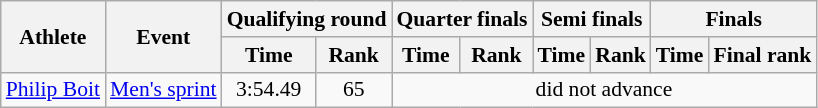<table class="wikitable" style="font-size:90%">
<tr>
<th rowspan="2">Athlete</th>
<th rowspan="2">Event</th>
<th colspan="2">Qualifying round</th>
<th colspan="2">Quarter finals</th>
<th colspan="2">Semi finals</th>
<th colspan="2">Finals</th>
</tr>
<tr>
<th>Time</th>
<th>Rank</th>
<th>Time</th>
<th>Rank</th>
<th>Time</th>
<th>Rank</th>
<th>Time</th>
<th>Final rank</th>
</tr>
<tr>
<td><a href='#'>Philip Boit</a></td>
<td><a href='#'>Men's sprint</a></td>
<td align="center">3:54.49</td>
<td align="center">65</td>
<td align="center" colspan="6">did not advance</td>
</tr>
</table>
